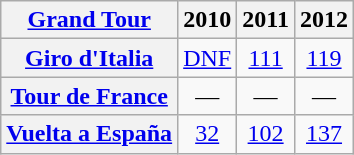<table class="wikitable plainrowheaders">
<tr>
<th scope="col"><a href='#'>Grand Tour</a></th>
<th scope="col">2010</th>
<th scope="col">2011</th>
<th scope="col">2012</th>
</tr>
<tr style="text-align:center;">
<th scope="row"> <a href='#'>Giro d'Italia</a></th>
<td><a href='#'>DNF</a></td>
<td><a href='#'>111</a></td>
<td><a href='#'>119</a></td>
</tr>
<tr style="text-align:center;">
<th scope="row"> <a href='#'>Tour de France</a></th>
<td>—</td>
<td>—</td>
<td>—</td>
</tr>
<tr style="text-align:center;">
<th scope="row"> <a href='#'>Vuelta a España</a></th>
<td><a href='#'>32</a></td>
<td><a href='#'>102</a></td>
<td><a href='#'>137</a></td>
</tr>
</table>
